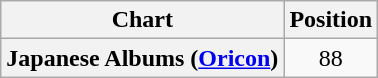<table class="wikitable plainrowheaders">
<tr>
<th>Chart</th>
<th>Position</th>
</tr>
<tr>
<th scope="row">Japanese Albums (<a href='#'>Oricon</a>)</th>
<td style="text-align:center;">88</td>
</tr>
</table>
